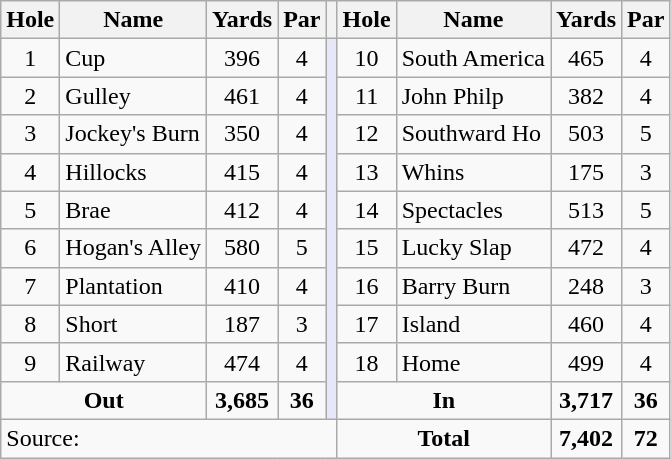<table class="wikitable">
<tr>
<th>Hole</th>
<th>Name</th>
<th>Yards</th>
<th>Par</th>
<th></th>
<th>Hole</th>
<th>Name</th>
<th>Yards</th>
<th>Par</th>
</tr>
<tr>
<td align=center>1</td>
<td>Cup</td>
<td align=center>396</td>
<td align=center>4</td>
<td rowspan="10" style="background:#E6E8FA;"></td>
<td align=center>10</td>
<td>South America</td>
<td align=center>465</td>
<td align=center>4</td>
</tr>
<tr>
<td align=center>2</td>
<td>Gulley</td>
<td align=center>461</td>
<td align=center>4</td>
<td align=center>11</td>
<td>John Philp</td>
<td align=center>382</td>
<td align=center>4</td>
</tr>
<tr>
<td align=center>3</td>
<td>Jockey's Burn</td>
<td align=center>350</td>
<td align=center>4</td>
<td align=center>12</td>
<td>Southward Ho</td>
<td align=center>503</td>
<td align=center>5</td>
</tr>
<tr>
<td align=center>4</td>
<td>Hillocks</td>
<td align=center>415</td>
<td align=center>4</td>
<td align=center>13</td>
<td>Whins</td>
<td align=center>175</td>
<td align=center>3</td>
</tr>
<tr>
<td align=center>5</td>
<td>Brae</td>
<td align=center>412</td>
<td align=center>4</td>
<td align=center>14</td>
<td>Spectacles</td>
<td align=center>513</td>
<td align=center>5</td>
</tr>
<tr>
<td align=center>6</td>
<td>Hogan's Alley</td>
<td align=center>580</td>
<td align=center>5</td>
<td align=center>15</td>
<td>Lucky Slap</td>
<td align=center>472</td>
<td align=center>4</td>
</tr>
<tr>
<td align=center>7</td>
<td>Plantation</td>
<td align=center>410</td>
<td align=center>4</td>
<td align=center>16</td>
<td>Barry Burn</td>
<td align=center>248</td>
<td align=center>3</td>
</tr>
<tr>
<td align=center>8</td>
<td>Short</td>
<td align=center>187</td>
<td align=center>3</td>
<td align=center>17</td>
<td>Island</td>
<td align=center>460</td>
<td align=center>4</td>
</tr>
<tr>
<td align=center>9</td>
<td>Railway</td>
<td align=center>474</td>
<td align=center>4</td>
<td align=center>18</td>
<td>Home</td>
<td align=center>499</td>
<td align=center>4</td>
</tr>
<tr>
<td colspan="2" align=center><strong>Out</strong></td>
<td align=center><strong>3,685</strong></td>
<td align=center><strong>36</strong></td>
<td colspan="2" align=center><strong>In</strong></td>
<td align=center><strong>3,717</strong></td>
<td align=center><strong>36</strong></td>
</tr>
<tr>
<td colspan="5">Source:</td>
<td colspan="2" align=center><strong>Total</strong></td>
<td align=center><strong>7,402</strong></td>
<td align=center><strong>72</strong></td>
</tr>
</table>
